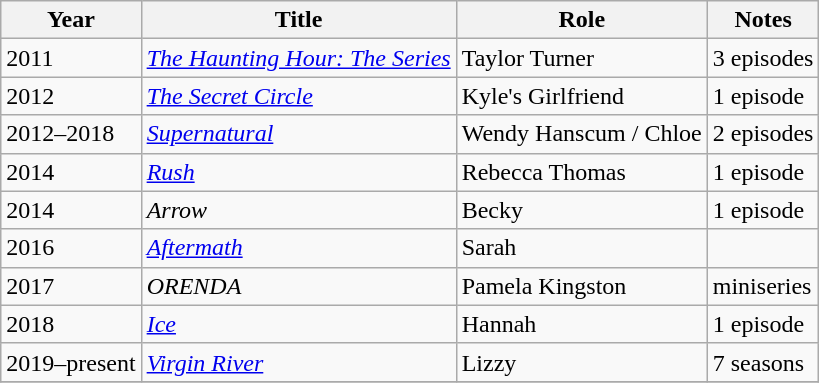<table class="wikitable">
<tr>
<th>Year</th>
<th>Title</th>
<th>Role</th>
<th>Notes</th>
</tr>
<tr>
<td>2011</td>
<td><em><a href='#'>The Haunting Hour: The Series</a></em></td>
<td>Taylor Turner</td>
<td>3 episodes</td>
</tr>
<tr>
<td>2012</td>
<td><em><a href='#'>The Secret Circle</a></em></td>
<td>Kyle's Girlfriend</td>
<td>1 episode</td>
</tr>
<tr>
<td>2012–2018</td>
<td><em><a href='#'>Supernatural</a></em></td>
<td>Wendy Hanscum / Chloe</td>
<td>2 episodes</td>
</tr>
<tr>
<td>2014</td>
<td><em><a href='#'>Rush</a></em></td>
<td>Rebecca Thomas</td>
<td>1 episode</td>
</tr>
<tr>
<td>2014</td>
<td><em>Arrow</em></td>
<td>Becky</td>
<td>1 episode</td>
</tr>
<tr>
<td>2016</td>
<td><em><a href='#'>Aftermath</a></em></td>
<td>Sarah</td>
<td></td>
</tr>
<tr>
<td>2017</td>
<td><em>ORENDA</em></td>
<td>Pamela Kingston</td>
<td>miniseries</td>
</tr>
<tr>
<td>2018</td>
<td><em><a href='#'>Ice</a></em></td>
<td>Hannah</td>
<td>1 episode</td>
</tr>
<tr>
<td>2019–present</td>
<td><em><a href='#'>Virgin River</a></em></td>
<td>Lizzy</td>
<td>7 seasons</td>
</tr>
<tr>
</tr>
</table>
